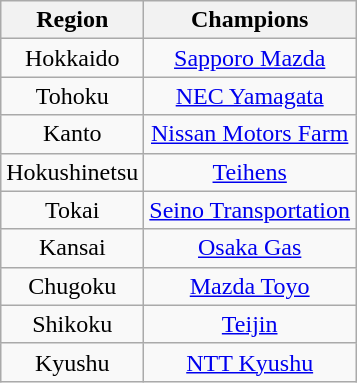<table class="wikitable" style="text-align:center;">
<tr>
<th>Region</th>
<th>Champions</th>
</tr>
<tr>
<td>Hokkaido</td>
<td><a href='#'>Sapporo Mazda</a></td>
</tr>
<tr>
<td>Tohoku</td>
<td><a href='#'>NEC Yamagata</a></td>
</tr>
<tr>
<td>Kanto</td>
<td><a href='#'>Nissan Motors Farm</a></td>
</tr>
<tr>
<td>Hokushinetsu</td>
<td><a href='#'>Teihens</a></td>
</tr>
<tr>
<td>Tokai</td>
<td><a href='#'>Seino Transportation</a></td>
</tr>
<tr>
<td>Kansai</td>
<td><a href='#'>Osaka Gas</a></td>
</tr>
<tr>
<td>Chugoku</td>
<td><a href='#'>Mazda Toyo</a></td>
</tr>
<tr>
<td>Shikoku</td>
<td><a href='#'>Teijin</a></td>
</tr>
<tr>
<td>Kyushu</td>
<td><a href='#'>NTT Kyushu</a></td>
</tr>
</table>
